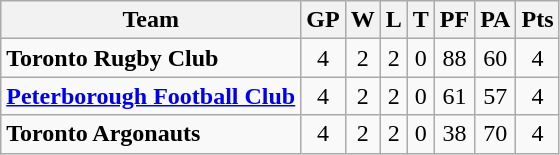<table class="wikitable">
<tr>
<th>Team</th>
<th>GP</th>
<th>W</th>
<th>L</th>
<th>T</th>
<th>PF</th>
<th>PA</th>
<th>Pts</th>
</tr>
<tr align="center">
<td align="left"><strong>Toronto Rugby Club</strong></td>
<td>4</td>
<td>2</td>
<td>2</td>
<td>0</td>
<td>88</td>
<td>60</td>
<td>4</td>
</tr>
<tr align="center">
<td align="left"><strong><a href='#'>Peterborough Football Club</a></strong></td>
<td>4</td>
<td>2</td>
<td>2</td>
<td>0</td>
<td>61</td>
<td>57</td>
<td>4</td>
</tr>
<tr align="center">
<td align="left"><strong>Toronto Argonauts</strong></td>
<td>4</td>
<td>2</td>
<td>2</td>
<td>0</td>
<td>38</td>
<td>70</td>
<td>4</td>
</tr>
</table>
